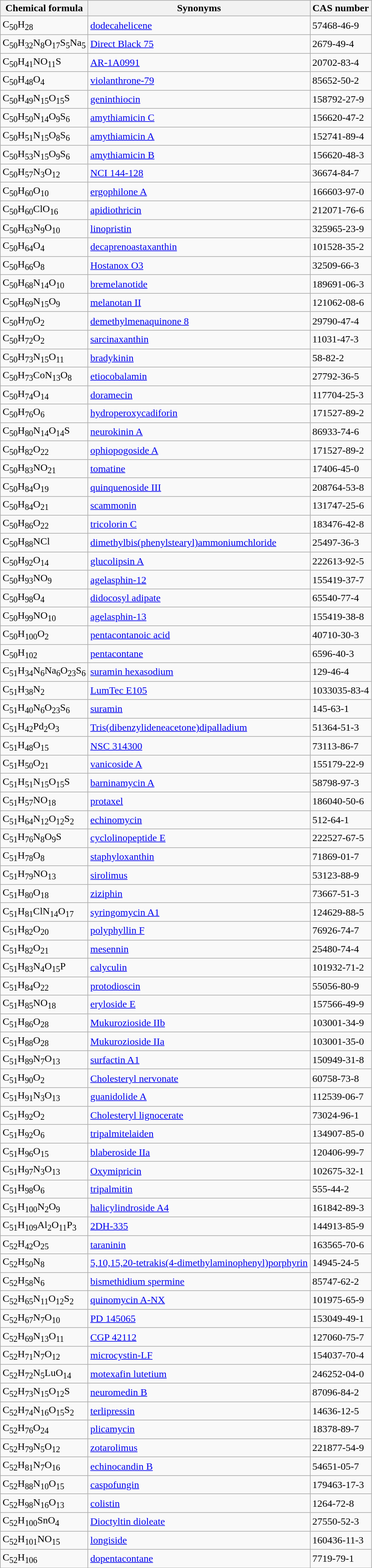<table class="wikitable">
<tr>
<th>Chemical formula</th>
<th>Synonyms</th>
<th>CAS number</th>
</tr>
<tr>
<td>C<sub>50</sub>H<sub>28</sub></td>
<td><a href='#'>dodecahelicene</a></td>
<td>57468-46-9</td>
</tr>
<tr>
<td>C<sub>50</sub>H<sub>32</sub>N<sub>8</sub>O<sub>17</sub>S<sub>5</sub>Na<sub>5</sub></td>
<td><a href='#'>Direct Black 75</a></td>
<td>2679-49-4</td>
</tr>
<tr>
<td>C<sub>50</sub>H<sub>41</sub>NO<sub>11</sub>S</td>
<td><a href='#'>AR-1A0991</a></td>
<td>20702-83-4</td>
</tr>
<tr>
<td>C<sub>50</sub>H<sub>48</sub>O<sub>4</sub></td>
<td><a href='#'>violanthrone-79</a></td>
<td>85652-50-2</td>
</tr>
<tr>
<td>C<sub>50</sub>H<sub>49</sub>N<sub>15</sub>O<sub>15</sub>S</td>
<td><a href='#'>geninthiocin</a></td>
<td>158792-27-9</td>
</tr>
<tr>
<td>C<sub>50</sub>H<sub>50</sub>N<sub>14</sub>O<sub>9</sub>S<sub>6</sub></td>
<td><a href='#'>amythiamicin C</a></td>
<td>156620-47-2</td>
</tr>
<tr>
<td>C<sub>50</sub>H<sub>51</sub>N<sub>15</sub>O<sub>8</sub>S<sub>6</sub></td>
<td><a href='#'>amythiamicin A</a></td>
<td>152741-89-4</td>
</tr>
<tr>
<td>C<sub>50</sub>H<sub>53</sub>N<sub>15</sub>O<sub>9</sub>S<sub>6</sub></td>
<td><a href='#'>amythiamicin B</a></td>
<td>156620-48-3</td>
</tr>
<tr>
<td>C<sub>50</sub>H<sub>57</sub>N<sub>3</sub>O<sub>12</sub></td>
<td><a href='#'>NCI 144-128</a></td>
<td>36674-84-7</td>
</tr>
<tr>
<td>C<sub>50</sub>H<sub>60</sub>O<sub>10</sub></td>
<td><a href='#'>ergophilone A</a></td>
<td>166603-97-0</td>
</tr>
<tr>
<td>C<sub>50</sub>H<sub>60</sub>ClO<sub>16</sub></td>
<td><a href='#'>apidiothricin</a></td>
<td>212071-76-6</td>
</tr>
<tr>
<td>C<sub>50</sub>H<sub>63</sub>N<sub>9</sub>O<sub>10</sub></td>
<td><a href='#'>linopristin</a></td>
<td>325965-23-9</td>
</tr>
<tr>
<td>C<sub>50</sub>H<sub>64</sub>O<sub>4</sub></td>
<td><a href='#'>decaprenoastaxanthin</a></td>
<td>101528-35-2</td>
</tr>
<tr>
<td>C<sub>50</sub>H<sub>66</sub>O<sub>8</sub></td>
<td><a href='#'>Hostanox O3</a></td>
<td>32509-66-3</td>
</tr>
<tr>
<td>C<sub>50</sub>H<sub>68</sub>N<sub>14</sub>O<sub>10</sub></td>
<td><a href='#'>bremelanotide</a></td>
<td>189691-06-3</td>
</tr>
<tr>
<td>C<sub>50</sub>H<sub>69</sub>N<sub>15</sub>O<sub>9</sub></td>
<td><a href='#'>melanotan II</a></td>
<td>121062-08-6</td>
</tr>
<tr>
<td>C<sub>50</sub>H<sub>70</sub>O<sub>2</sub></td>
<td><a href='#'>demethylmenaquinone 8</a></td>
<td>29790-47-4</td>
</tr>
<tr>
<td>C<sub>50</sub>H<sub>72</sub>O<sub>2</sub></td>
<td><a href='#'>sarcinaxanthin</a></td>
<td>11031-47-3</td>
</tr>
<tr>
<td>C<sub>50</sub>H<sub>73</sub>N<sub>15</sub>O<sub>11</sub></td>
<td><a href='#'>bradykinin</a></td>
<td>58-82-2</td>
</tr>
<tr>
<td>C<sub>50</sub>H<sub>73</sub>CoN<sub>13</sub>O<sub>8</sub></td>
<td><a href='#'>etiocobalamin</a></td>
<td>27792-36-5</td>
</tr>
<tr>
<td>C<sub>50</sub>H<sub>74</sub>O<sub>14</sub></td>
<td><a href='#'>doramecin</a></td>
<td>117704-25-3</td>
</tr>
<tr>
<td>C<sub>50</sub>H<sub>76</sub>O<sub>6</sub></td>
<td><a href='#'>hydroperoxycadiforin</a></td>
<td>171527-89-2</td>
</tr>
<tr>
<td>C<sub>50</sub>H<sub>80</sub>N<sub>14</sub>O<sub>14</sub>S</td>
<td><a href='#'>neurokinin A</a></td>
<td>86933-74-6</td>
</tr>
<tr>
<td>C<sub>50</sub>H<sub>82</sub>O<sub>22</sub></td>
<td><a href='#'>ophiopogoside A</a></td>
<td>171527-89-2</td>
</tr>
<tr>
<td>C<sub>50</sub>H<sub>83</sub>NO<sub>21</sub></td>
<td><a href='#'>tomatine</a></td>
<td>17406-45-0</td>
</tr>
<tr>
<td>C<sub>50</sub>H<sub>84</sub>O<sub>19</sub></td>
<td><a href='#'>quinquenoside III</a></td>
<td>208764-53-8</td>
</tr>
<tr>
<td>C<sub>50</sub>H<sub>84</sub>O<sub>21</sub></td>
<td><a href='#'>scammonin</a></td>
<td>131747-25-6</td>
</tr>
<tr>
<td>C<sub>50</sub>H<sub>86</sub>O<sub>22</sub></td>
<td><a href='#'>tricolorin C</a></td>
<td>183476-42-8</td>
</tr>
<tr>
<td>C<sub>50</sub>H<sub>88</sub>NCl</td>
<td><a href='#'>dimethylbis(phenylstearyl)ammoniumchloride</a></td>
<td>25497-36-3</td>
</tr>
<tr>
<td>C<sub>50</sub>H<sub>92</sub>O<sub>14</sub></td>
<td><a href='#'>glucolipsin A</a></td>
<td>222613-92-5</td>
</tr>
<tr>
<td>C<sub>50</sub>H<sub>93</sub>NO<sub>9</sub></td>
<td><a href='#'>agelasphin-12</a></td>
<td>155419-37-7</td>
</tr>
<tr>
<td>C<sub>50</sub>H<sub>98</sub>O<sub>4</sub></td>
<td><a href='#'>didocosyl adipate</a></td>
<td>65540-77-4</td>
</tr>
<tr>
<td>C<sub>50</sub>H<sub>99</sub>NO<sub>10</sub></td>
<td><a href='#'>agelasphin-13</a></td>
<td>155419-38-8</td>
</tr>
<tr>
<td>C<sub>50</sub>H<sub>100</sub>O<sub>2</sub></td>
<td><a href='#'>pentacontanoic acid</a></td>
<td>40710-30-3</td>
</tr>
<tr>
<td>C<sub>50</sub>H<sub>102</sub></td>
<td><a href='#'>pentacontane</a></td>
<td>6596-40-3</td>
</tr>
<tr>
<td>C<sub>51</sub>H<sub>34</sub>N<sub>6</sub>Na<sub>6</sub>O<sub>23</sub>S<sub>6</sub></td>
<td><a href='#'>suramin hexasodium</a></td>
<td>129-46-4</td>
</tr>
<tr>
<td>C<sub>51</sub>H<sub>38</sub>N<sub>2</sub></td>
<td><a href='#'>LumTec E105</a></td>
<td>1033035-83-4</td>
</tr>
<tr>
<td>C<sub>51</sub>H<sub>40</sub>N<sub>6</sub>O<sub>23</sub>S<sub>6</sub></td>
<td><a href='#'>suramin</a></td>
<td>145-63-1</td>
</tr>
<tr>
<td>C<sub>51</sub>H<sub>42</sub>Pd<sub>2</sub>O<sub>3</sub></td>
<td><a href='#'>Tris(dibenzylideneacetone)dipalladium</a></td>
<td>51364-51-3</td>
</tr>
<tr>
<td>C<sub>51</sub>H<sub>48</sub>O<sub>15</sub></td>
<td><a href='#'>NSC 314300</a></td>
<td>73113-86-7</td>
</tr>
<tr>
<td>C<sub>51</sub>H<sub>50</sub>O<sub>21</sub></td>
<td><a href='#'>vanicoside A</a></td>
<td>155179-22-9</td>
</tr>
<tr>
<td>C<sub>51</sub>H<sub>51</sub>N<sub>15</sub>O<sub>15</sub>S</td>
<td><a href='#'>barninamycin A</a></td>
<td>58798-97-3</td>
</tr>
<tr>
<td>C<sub>51</sub>H<sub>57</sub>NO<sub>18</sub></td>
<td><a href='#'>protaxel</a></td>
<td>186040-50-6</td>
</tr>
<tr>
<td>C<sub>51</sub>H<sub>64</sub>N<sub>12</sub>O<sub>12</sub>S<sub>2</sub></td>
<td><a href='#'>echinomycin</a></td>
<td>512-64-1</td>
</tr>
<tr>
<td>C<sub>51</sub>H<sub>76</sub>N<sub>8</sub>O<sub>9</sub>S</td>
<td><a href='#'>cyclolinopeptide E</a></td>
<td>222527-67-5</td>
</tr>
<tr>
<td>C<sub>51</sub>H<sub>78</sub>O<sub>8</sub></td>
<td><a href='#'>staphyloxanthin</a></td>
<td>71869-01-7</td>
</tr>
<tr>
<td>C<sub>51</sub>H<sub>79</sub>NO<sub>13</sub></td>
<td><a href='#'>sirolimus</a></td>
<td>53123-88-9</td>
</tr>
<tr>
<td>C<sub>51</sub>H<sub>80</sub>O<sub>18</sub></td>
<td><a href='#'>ziziphin</a></td>
<td>73667-51-3</td>
</tr>
<tr>
<td>C<sub>51</sub>H<sub>81</sub>ClN<sub>14</sub>O<sub>17</sub></td>
<td><a href='#'>syringomycin A1</a></td>
<td>124629-88-5</td>
</tr>
<tr>
<td>C<sub>51</sub>H<sub>82</sub>O<sub>20</sub></td>
<td><a href='#'>polyphyllin F</a></td>
<td>76926-74-7</td>
</tr>
<tr>
<td>C<sub>51</sub>H<sub>82</sub>O<sub>21</sub></td>
<td><a href='#'>mesennin</a></td>
<td>25480-74-4</td>
</tr>
<tr>
<td>C<sub>51</sub>H<sub>83</sub>N<sub>4</sub>O<sub>15</sub>P</td>
<td><a href='#'>calyculin</a></td>
<td>101932-71-2</td>
</tr>
<tr>
<td>C<sub>51</sub>H<sub>84</sub>O<sub>22</sub></td>
<td><a href='#'>protodioscin</a></td>
<td>55056-80-9</td>
</tr>
<tr>
<td>C<sub>51</sub>H<sub>85</sub>NO<sub>18</sub></td>
<td><a href='#'>eryloside E</a></td>
<td>157566-49-9</td>
</tr>
<tr>
<td>C<sub>51</sub>H<sub>86</sub>O<sub>28</sub></td>
<td><a href='#'>Mukurozioside IIb</a></td>
<td>103001-34-9</td>
</tr>
<tr>
<td>C<sub>51</sub>H<sub>88</sub>O<sub>28</sub></td>
<td><a href='#'>Mukurozioside IIa</a></td>
<td>103001-35-0</td>
</tr>
<tr>
<td>C<sub>51</sub>H<sub>89</sub>N<sub>7</sub>O<sub>13</sub></td>
<td><a href='#'>surfactin A1</a></td>
<td>150949-31-8</td>
</tr>
<tr>
<td>C<sub>51</sub>H<sub>90</sub>O<sub>2</sub></td>
<td><a href='#'>Cholesteryl nervonate</a></td>
<td>60758-73-8</td>
</tr>
<tr>
<td>C<sub>51</sub>H<sub>91</sub>N<sub>3</sub>O<sub>13</sub></td>
<td><a href='#'>guanidolide A</a></td>
<td>112539-06-7</td>
</tr>
<tr>
<td>C<sub>51</sub>H<sub>92</sub>O<sub>2</sub></td>
<td><a href='#'>Cholesteryl lignocerate</a></td>
<td>73024-96-1</td>
</tr>
<tr>
<td>C<sub>51</sub>H<sub>92</sub>O<sub>6</sub></td>
<td><a href='#'>tripalmitelaiden</a></td>
<td>134907-85-0</td>
</tr>
<tr>
<td>C<sub>51</sub>H<sub>96</sub>O<sub>15</sub></td>
<td><a href='#'>blaberoside IIa</a></td>
<td>120406-99-7</td>
</tr>
<tr>
<td>C<sub>51</sub>H<sub>97</sub>N<sub>3</sub>O<sub>13</sub></td>
<td><a href='#'>Oxymipricin</a></td>
<td>102675-32-1</td>
</tr>
<tr>
<td>C<sub>51</sub>H<sub>98</sub>O<sub>6</sub></td>
<td><a href='#'>tripalmitin</a></td>
<td>555-44-2</td>
</tr>
<tr>
<td>C<sub>51</sub>H<sub>100</sub>N<sub>2</sub>O<sub>9</sub></td>
<td><a href='#'>halicylindroside A4</a></td>
<td>161842-89-3</td>
</tr>
<tr>
<td>C<sub>51</sub>H<sub>109</sub>Al<sub>2</sub>O<sub>11</sub>P<sub>3</sub></td>
<td><a href='#'>2DH-335</a></td>
<td>144913-85-9</td>
</tr>
<tr>
<td>C<sub>52</sub>H<sub>42</sub>O<sub>25</sub></td>
<td><a href='#'>taraninin</a></td>
<td>163565-70-6</td>
</tr>
<tr>
<td>C<sub>52</sub>H<sub>50</sub>N<sub>8</sub></td>
<td><a href='#'>5,10,15,20-tetrakis(4-dimethylaminophenyl)porphyrin</a></td>
<td>14945-24-5</td>
</tr>
<tr>
<td>C<sub>52</sub>H<sub>58</sub>N<sub>6</sub></td>
<td><a href='#'>bismethidium spermine</a></td>
<td>85747-62-2</td>
</tr>
<tr>
<td>C<sub>52</sub>H<sub>65</sub>N<sub>11</sub>O<sub>12</sub>S<sub>2</sub></td>
<td><a href='#'>quinomycin A-NX</a></td>
<td>101975-65-9</td>
</tr>
<tr>
<td>C<sub>52</sub>H<sub>67</sub>N<sub>7</sub>O<sub>10</sub></td>
<td><a href='#'>PD 145065</a></td>
<td>153049-49-1</td>
</tr>
<tr>
<td>C<sub>52</sub>H<sub>69</sub>N<sub>13</sub>O<sub>11</sub></td>
<td><a href='#'>CGP 42112</a></td>
<td>127060-75-7</td>
</tr>
<tr>
<td>C<sub>52</sub>H<sub>71</sub>N<sub>7</sub>O<sub>12</sub></td>
<td><a href='#'>microcystin-LF</a></td>
<td>154037-70-4</td>
</tr>
<tr>
<td>C<sub>52</sub>H<sub>72</sub>N<sub>5</sub>LuO<sub>14</sub></td>
<td><a href='#'>motexafin lutetium</a></td>
<td>246252-04-0</td>
</tr>
<tr>
<td>C<sub>52</sub>H<sub>73</sub>N<sub>15</sub>O<sub>12</sub>S</td>
<td><a href='#'>neuromedin B</a></td>
<td>87096-84-2</td>
</tr>
<tr>
<td>C<sub>52</sub>H<sub>74</sub>N<sub>16</sub>O<sub>15</sub>S<sub>2</sub></td>
<td><a href='#'>terlipressin</a></td>
<td>14636-12-5</td>
</tr>
<tr>
<td>C<sub>52</sub>H<sub>76</sub>O<sub>24</sub></td>
<td><a href='#'>plicamycin</a></td>
<td>18378-89-7</td>
</tr>
<tr>
<td>C<sub>52</sub>H<sub>79</sub>N<sub>5</sub>O<sub>12</sub></td>
<td><a href='#'>zotarolimus</a></td>
<td>221877-54-9</td>
</tr>
<tr>
<td>C<sub>52</sub>H<sub>81</sub>N<sub>7</sub>O<sub>16</sub></td>
<td><a href='#'>echinocandin B</a></td>
<td>54651-05-7</td>
</tr>
<tr>
<td>C<sub>52</sub>H<sub>88</sub>N<sub>10</sub>O<sub>15</sub></td>
<td><a href='#'>caspofungin</a></td>
<td>179463-17-3</td>
</tr>
<tr>
<td>C<sub>52</sub>H<sub>98</sub>N<sub>16</sub>O<sub>13</sub></td>
<td><a href='#'>colistin</a></td>
<td>1264-72-8</td>
</tr>
<tr>
<td>C<sub>52</sub>H<sub>100</sub>SnO<sub>4</sub></td>
<td><a href='#'>Dioctyltin dioleate</a></td>
<td>27550-52-3</td>
</tr>
<tr>
<td>C<sub>52</sub>H<sub>101</sub>NO<sub>15</sub></td>
<td><a href='#'>longiside</a></td>
<td>160436-11-3</td>
</tr>
<tr>
<td>C<sub>52</sub>H<sub>106</sub></td>
<td><a href='#'>dopentacontane</a></td>
<td>7719-79-1</td>
</tr>
<tr>
</tr>
</table>
